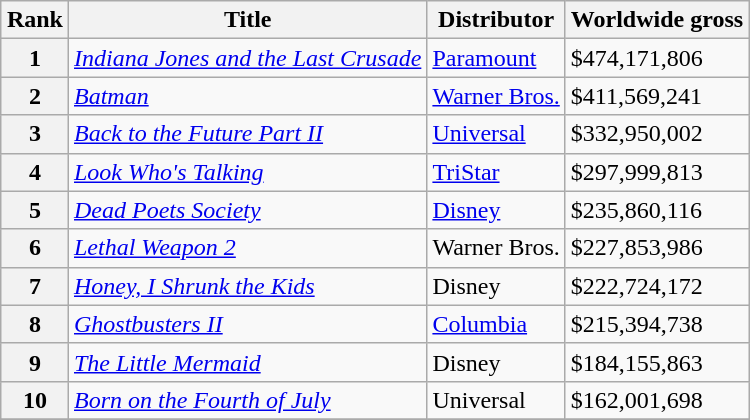<table class="wikitable sortable" style="margin:auto; margin:auto;">
<tr>
<th>Rank</th>
<th>Title</th>
<th>Distributor</th>
<th>Worldwide gross</th>
</tr>
<tr>
<th style="text-align:center;">1</th>
<td><em><a href='#'>Indiana Jones and the Last Crusade</a></em></td>
<td><a href='#'>Paramount</a></td>
<td>$474,171,806</td>
</tr>
<tr>
<th style="text-align:center;">2</th>
<td><em><a href='#'>Batman</a></em></td>
<td><a href='#'>Warner Bros.</a></td>
<td>$411,569,241</td>
</tr>
<tr>
<th style="text-align:center;">3</th>
<td><em><a href='#'>Back to the Future Part II</a></em></td>
<td><a href='#'>Universal</a></td>
<td>$332,950,002</td>
</tr>
<tr>
<th style="text-align:center;">4</th>
<td><em><a href='#'>Look Who's Talking</a></em></td>
<td><a href='#'>TriStar</a></td>
<td>$297,999,813</td>
</tr>
<tr>
<th style="text-align:center;">5</th>
<td><em><a href='#'>Dead Poets Society</a></em></td>
<td><a href='#'>Disney</a></td>
<td>$235,860,116</td>
</tr>
<tr>
<th style="text-align:center;">6</th>
<td><em><a href='#'>Lethal Weapon 2</a></em></td>
<td>Warner Bros.</td>
<td>$227,853,986</td>
</tr>
<tr>
<th style="text-align:center;">7</th>
<td><em><a href='#'>Honey, I Shrunk the Kids</a></em></td>
<td>Disney</td>
<td>$222,724,172</td>
</tr>
<tr>
<th style="text-align:center;">8</th>
<td><em><a href='#'>Ghostbusters II</a></em></td>
<td><a href='#'>Columbia</a></td>
<td>$215,394,738</td>
</tr>
<tr>
<th style="text-align:center;">9</th>
<td><em><a href='#'>The Little Mermaid</a></em></td>
<td>Disney</td>
<td>$184,155,863</td>
</tr>
<tr>
<th style="text-align:center;">10</th>
<td><em><a href='#'>Born on the Fourth of July</a></em></td>
<td>Universal</td>
<td>$162,001,698</td>
</tr>
<tr>
</tr>
</table>
